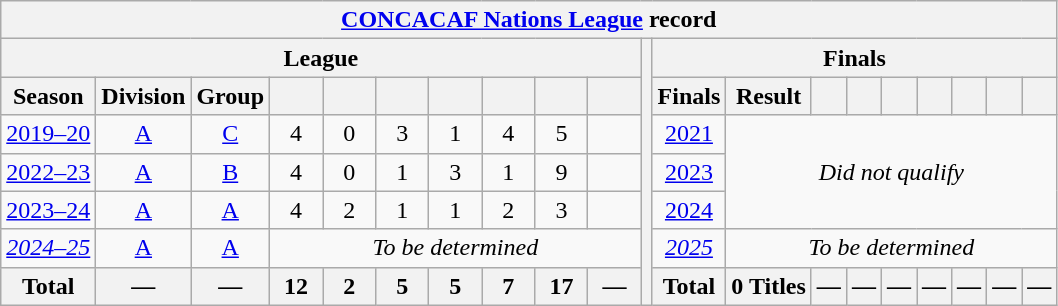<table class="wikitable" style="text-align: center;">
<tr>
<th colspan="20"><a href='#'>CONCACAF Nations League</a> record</th>
</tr>
<tr>
<th colspan="10">League</th>
<th rowspan="7"></th>
<th colspan="9">Finals</th>
</tr>
<tr>
<th>Season</th>
<th>Division</th>
<th>Group</th>
<th width="28"></th>
<th width="28"></th>
<th width="28"></th>
<th width="28"></th>
<th width="28"></th>
<th width="28"></th>
<th width="28"></th>
<th><strong>Finals</strong></th>
<th><strong>Result</strong></th>
<th></th>
<th></th>
<th></th>
<th></th>
<th></th>
<th></th>
<th></th>
</tr>
<tr>
<td><a href='#'>2019–20</a></td>
<td><a href='#'>A</a></td>
<td><a href='#'>C</a></td>
<td>4</td>
<td>0</td>
<td>3</td>
<td>1</td>
<td>4</td>
<td>5</td>
<td></td>
<td> <a href='#'>2021</a></td>
<td colspan="8" rowspan="3"><em>Did not qualify</em></td>
</tr>
<tr>
<td><a href='#'>2022–23</a></td>
<td><a href='#'>A</a></td>
<td><a href='#'>B</a></td>
<td>4</td>
<td>0</td>
<td>1</td>
<td>3</td>
<td>1</td>
<td>9</td>
<td></td>
<td> <a href='#'>2023</a></td>
</tr>
<tr>
<td><a href='#'>2023–24</a></td>
<td><a href='#'>A</a></td>
<td><a href='#'>A</a></td>
<td>4</td>
<td>2</td>
<td>1</td>
<td>1</td>
<td>2</td>
<td>3</td>
<td></td>
<td> <a href='#'>2024</a></td>
</tr>
<tr>
<td><a href='#'><em>2024–25</em></a></td>
<td><a href='#'>A</a></td>
<td><a href='#'>A</a></td>
<td colspan="7"><em>To be determined</em></td>
<td> <a href='#'><em>2025</em></a></td>
<td colspan="8"><em>To be determined</em></td>
</tr>
<tr>
<th>Total</th>
<th><strong>—</strong></th>
<th><strong>—</strong></th>
<th>12</th>
<th>2</th>
<th>5</th>
<th>5</th>
<th>7</th>
<th>17</th>
<th><strong>—</strong></th>
<th><strong>Total</strong></th>
<th><strong>0 Titles</strong></th>
<th><strong>—</strong></th>
<th><strong>—</strong></th>
<th><strong>—</strong></th>
<th><strong>—</strong></th>
<th><strong>—</strong></th>
<th><strong>—</strong></th>
<th><strong>—</strong></th>
</tr>
</table>
